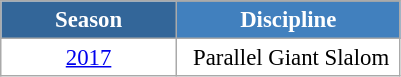<table class="wikitable" style="font-size:95%; text-align:center; border:grey solid 1px; border-collapse:collapse; background:#ffffff;">
<tr style="background-color:#369; color:white;">
<td rowspan="2" colspan="1" style="width:110px"><strong>Season</strong></td>
</tr>
<tr style="background-color:#4180be; color:white;">
<td><strong>Discipline</strong></td>
</tr>
<tr>
<td align=center><a href='#'>2017</a></td>
<td align=center>  Parallel Giant Slalom </td>
</tr>
</table>
